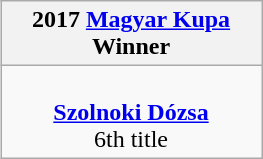<table class=wikitable style="text-align:center; width:175px; margin:auto">
<tr>
<th>2017 <a href='#'>Magyar Kupa</a><br>Winner</th>
</tr>
<tr>
<td align=center><br><strong><a href='#'>Szolnoki Dózsa</a></strong><br>6th title</td>
</tr>
</table>
